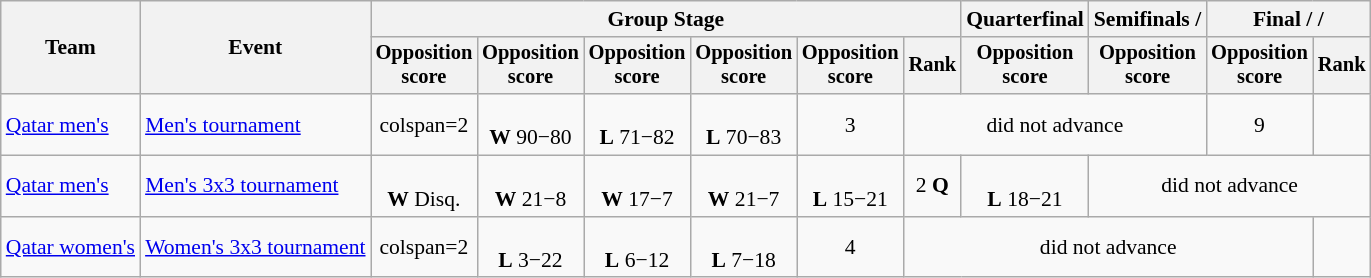<table class=wikitable style=font-size:90%;text-align:center>
<tr>
<th rowspan=2>Team</th>
<th rowspan=2>Event</th>
<th colspan=6>Group Stage</th>
<th>Quarterfinal</th>
<th>Semifinals / </th>
<th colspan=2>Final /  / </th>
</tr>
<tr style="font-size:95%">
<th>Opposition<br> score</th>
<th>Opposition<br> score</th>
<th>Opposition<br> score</th>
<th>Opposition<br> score</th>
<th>Opposition<br> score</th>
<th>Rank</th>
<th>Opposition<br> score</th>
<th>Opposition<br> score</th>
<th>Opposition<br> score</th>
<th>Rank</th>
</tr>
<tr align=center>
<td align=left><a href='#'>Qatar men's</a></td>
<td align=left><a href='#'>Men's tournament</a></td>
<td>colspan=2 </td>
<td><br><strong>W</strong> 90−80</td>
<td><br><strong>L</strong> 71−82</td>
<td><br><strong>L</strong> 70−83</td>
<td>3</td>
<td colspan=3>did not advance</td>
<td>9</td>
</tr>
<tr align=center>
<td align=left><a href='#'>Qatar men's</a></td>
<td align=left><a href='#'>Men's 3x3 tournament</a></td>
<td><br><strong>W</strong> Disq.</td>
<td><br><strong>W</strong> 21−8</td>
<td><br><strong>W</strong> 17−7</td>
<td><br><strong>W</strong> 21−7</td>
<td><br><strong>L</strong> 15−21</td>
<td>2 <strong>Q</strong></td>
<td><br><strong>L</strong> 18−21</td>
<td colspan=3>did not advance</td>
</tr>
<tr align=center>
<td align=left><a href='#'>Qatar women's</a></td>
<td align=left><a href='#'>Women's 3x3 tournament</a></td>
<td>colspan=2 </td>
<td><br><strong>L</strong> 3−22</td>
<td><br><strong>L</strong> 6−12</td>
<td><br><strong>L</strong> 7−18</td>
<td>4</td>
<td colspan=4>did not advance</td>
</tr>
</table>
